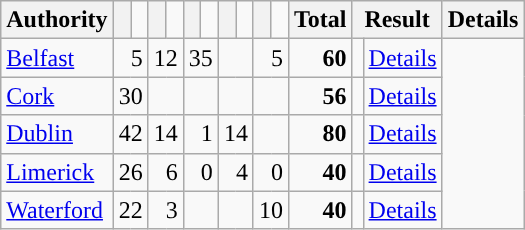<table class="wikitable" style="text-align:right; padding-left:1em">
<tr>
<th align="left">Authority</th>
<th style="background-color: "></th>
<td><a href='#'></a></td>
<th style="background-color: "></th>
<td><a href='#'></a></td>
<th style="background-color: "></th>
<td><a href='#'></a></td>
<th style="background-color: "></th>
<td><a href='#'></a></td>
<th style="background-color: "></th>
<td><a href='#'></a></td>
<th align="left">Total</th>
<th colspan=2>Result</th>
<th>Details</th>
</tr>
<tr>
<td align=left><a href='#'>Belfast</a></td>
<td colspan=2>5</td>
<td colspan=2>12</td>
<td colspan=2>35</td>
<td colspan=2></td>
<td colspan=2>5</td>
<td><strong>60</strong></td>
<td></td>
<td><a href='#'>Details</a></td>
</tr>
<tr>
<td align=left><a href='#'>Cork</a></td>
<td colspan=2>30</td>
<td colspan=2></td>
<td colspan=2></td>
<td colspan=2></td>
<td colspan=2></td>
<td><strong>56</strong></td>
<td></td>
<td><a href='#'>Details</a></td>
</tr>
<tr>
<td align=left><a href='#'>Dublin</a></td>
<td colspan=2>42</td>
<td colspan=2>14</td>
<td colspan=2>1</td>
<td colspan=2>14</td>
<td colspan=2></td>
<td><strong>80</strong></td>
<td></td>
<td><a href='#'>Details</a></td>
</tr>
<tr>
<td align=left><a href='#'>Limerick</a></td>
<td colspan=2>26</td>
<td colspan=2>6</td>
<td colspan=2>0</td>
<td colspan=2>4</td>
<td colspan=2>0</td>
<td><strong>40</strong></td>
<td></td>
<td><a href='#'>Details</a></td>
</tr>
<tr>
<td align=left><a href='#'>Waterford</a></td>
<td colspan=2>22</td>
<td colspan=2>3</td>
<td colspan=2></td>
<td colspan=2></td>
<td colspan=2>10</td>
<td><strong>40</strong></td>
<td></td>
<td><a href='#'>Details</a></td>
</tr>
</table>
